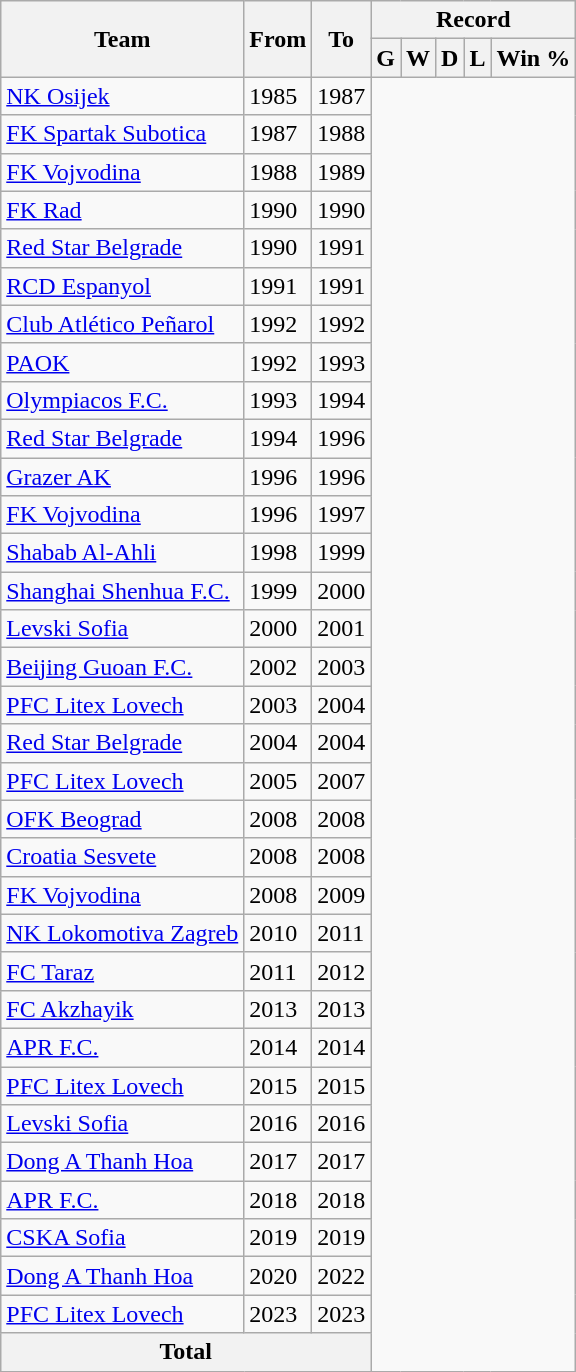<table class="wikitable" style="text-align: center">
<tr>
<th rowspan="2">Team</th>
<th rowspan="2">From</th>
<th rowspan="2">To</th>
<th colspan="5">Record</th>
</tr>
<tr>
<th>G</th>
<th>W</th>
<th>D</th>
<th>L</th>
<th>Win %</th>
</tr>
<tr>
<td align="left"><a href='#'>NK Osijek</a></td>
<td align="left">1985</td>
<td align="left">1987<br></td>
</tr>
<tr>
<td align="left"><a href='#'>FK Spartak Subotica</a></td>
<td align="left">1987</td>
<td align="left">1988<br></td>
</tr>
<tr>
<td align="left"><a href='#'>FK Vojvodina</a></td>
<td align="left">1988</td>
<td align="left">1989<br></td>
</tr>
<tr>
<td align="left"><a href='#'>FK Rad</a></td>
<td align="left">1990</td>
<td align="left">1990<br></td>
</tr>
<tr>
<td align="left"><a href='#'>Red Star Belgrade</a></td>
<td align="left">1990</td>
<td align="left">1991<br></td>
</tr>
<tr>
<td align="left"><a href='#'>RCD Espanyol</a></td>
<td align="left">1991</td>
<td align="left">1991<br></td>
</tr>
<tr>
<td align="left"><a href='#'>Club Atlético Peñarol</a></td>
<td align="left">1992</td>
<td align="left">1992<br></td>
</tr>
<tr>
<td align="left"><a href='#'>PAOK</a></td>
<td align="left">1992</td>
<td align="left">1993<br></td>
</tr>
<tr>
<td align="left"><a href='#'>Olympiacos F.C.</a></td>
<td align="left">1993</td>
<td align="left">1994<br></td>
</tr>
<tr>
<td align="left"><a href='#'>Red Star Belgrade</a></td>
<td align="left">1994</td>
<td align="left">1996<br></td>
</tr>
<tr>
<td align="left"><a href='#'>Grazer AK</a></td>
<td align="left">1996</td>
<td align="left">1996<br></td>
</tr>
<tr>
<td align="left"><a href='#'>FK Vojvodina</a></td>
<td align="left">1996</td>
<td align="left">1997<br></td>
</tr>
<tr>
<td align="left"><a href='#'>Shabab Al-Ahli</a></td>
<td align="left">1998</td>
<td align="left">1999<br></td>
</tr>
<tr>
<td align="left"><a href='#'>Shanghai Shenhua F.C.</a></td>
<td align="left">1999</td>
<td align="left">2000<br></td>
</tr>
<tr>
<td align="left"><a href='#'>Levski Sofia</a></td>
<td align="left">2000</td>
<td align="left">2001<br></td>
</tr>
<tr>
<td align="left"><a href='#'>Beijing Guoan F.C.</a></td>
<td align="left">2002</td>
<td align="left">2003<br></td>
</tr>
<tr>
<td align="left"><a href='#'>PFC Litex Lovech</a></td>
<td align="left">2003</td>
<td align="left">2004<br></td>
</tr>
<tr>
<td align="left"><a href='#'>Red Star Belgrade</a></td>
<td align="left">2004</td>
<td align="left">2004<br></td>
</tr>
<tr>
<td align="left"><a href='#'>PFC Litex Lovech</a></td>
<td align="left">2005</td>
<td align="left">2007<br></td>
</tr>
<tr>
<td align="left"><a href='#'>OFK Beograd</a></td>
<td align="left">2008</td>
<td align="left">2008<br></td>
</tr>
<tr>
<td align="left"><a href='#'>Croatia Sesvete</a></td>
<td align="left">2008</td>
<td align="left">2008<br></td>
</tr>
<tr>
<td align="left"><a href='#'>FK Vojvodina</a></td>
<td align="left">2008</td>
<td align="left">2009<br></td>
</tr>
<tr>
<td align="left"><a href='#'>NK Lokomotiva Zagreb</a></td>
<td align="left">2010</td>
<td align="left">2011<br></td>
</tr>
<tr>
<td align="left"><a href='#'>FC Taraz</a></td>
<td align="left">2011</td>
<td align="left">2012<br></td>
</tr>
<tr>
<td align="left"><a href='#'>FC Akzhayik</a></td>
<td align="left">2013</td>
<td align="left">2013<br></td>
</tr>
<tr>
<td align="left"><a href='#'>APR F.C.</a></td>
<td align="left">2014</td>
<td align="left">2014<br></td>
</tr>
<tr>
<td align="left"><a href='#'>PFC Litex Lovech</a></td>
<td align="left">2015</td>
<td align="left">2015<br></td>
</tr>
<tr>
<td align="left"><a href='#'>Levski Sofia</a></td>
<td align="left">2016</td>
<td align="left">2016<br></td>
</tr>
<tr>
<td align="left"><a href='#'>Dong A Thanh Hoa</a></td>
<td align="left">2017</td>
<td align="left">2017<br></td>
</tr>
<tr>
<td align="left"><a href='#'>APR F.C.</a></td>
<td align="left">2018</td>
<td align="left">2018<br></td>
</tr>
<tr>
<td align="left"><a href='#'>CSKA Sofia</a></td>
<td align="left">2019</td>
<td align="left">2019<br></td>
</tr>
<tr>
<td align="left"><a href='#'>Dong A Thanh Hoa</a></td>
<td align="left">2020</td>
<td align="left">2022<br></td>
</tr>
<tr>
<td align="left"><a href='#'>PFC Litex Lovech</a></td>
<td align="left">2023</td>
<td align="left">2023<br></td>
</tr>
<tr>
<th colspan="3">Total<br></th>
</tr>
</table>
